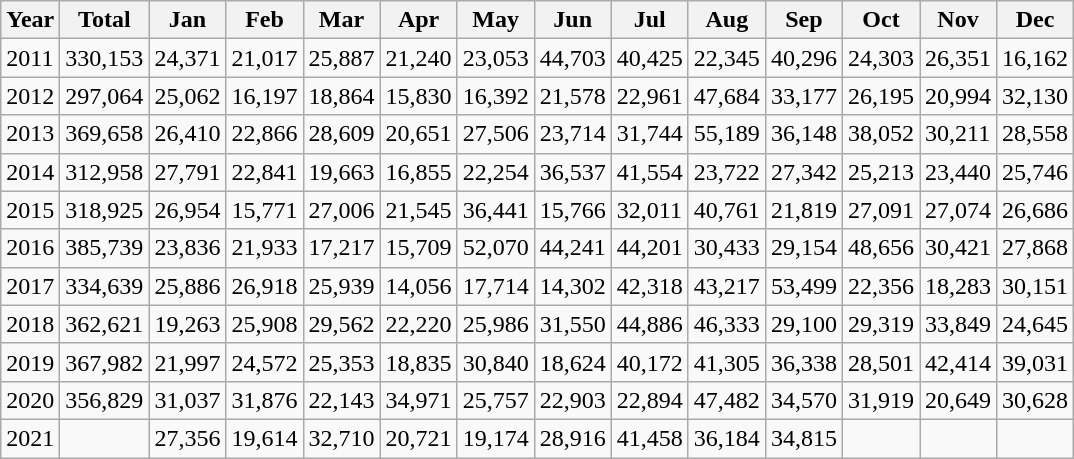<table class="wikitable">
<tr>
<th>Year</th>
<th>Total</th>
<th>Jan</th>
<th>Feb</th>
<th>Mar</th>
<th>Apr</th>
<th>May</th>
<th>Jun</th>
<th>Jul</th>
<th>Aug</th>
<th>Sep</th>
<th>Oct</th>
<th>Nov</th>
<th>Dec</th>
</tr>
<tr>
<td>2011</td>
<td>330,153</td>
<td>24,371</td>
<td>21,017</td>
<td>25,887</td>
<td>21,240</td>
<td>23,053</td>
<td>44,703</td>
<td>40,425</td>
<td>22,345</td>
<td>40,296</td>
<td>24,303</td>
<td>26,351</td>
<td>16,162</td>
</tr>
<tr>
<td>2012</td>
<td>297,064</td>
<td>25,062</td>
<td>16,197</td>
<td>18,864</td>
<td>15,830</td>
<td>16,392</td>
<td>21,578</td>
<td>22,961</td>
<td>47,684</td>
<td>33,177</td>
<td>26,195</td>
<td>20,994</td>
<td>32,130</td>
</tr>
<tr>
<td>2013</td>
<td>369,658</td>
<td>26,410</td>
<td>22,866</td>
<td>28,609</td>
<td>20,651</td>
<td>27,506</td>
<td>23,714</td>
<td>31,744</td>
<td>55,189</td>
<td>36,148</td>
<td>38,052</td>
<td>30,211</td>
<td>28,558</td>
</tr>
<tr>
<td>2014</td>
<td>312,958</td>
<td>27,791</td>
<td>22,841</td>
<td>19,663</td>
<td>16,855</td>
<td>22,254</td>
<td>36,537</td>
<td>41,554</td>
<td>23,722</td>
<td>27,342</td>
<td>25,213</td>
<td>23,440</td>
<td>25,746</td>
</tr>
<tr>
<td>2015</td>
<td>318,925</td>
<td>26,954</td>
<td>15,771</td>
<td>27,006</td>
<td>21,545</td>
<td>36,441</td>
<td>15,766</td>
<td>32,011</td>
<td>40,761</td>
<td>21,819</td>
<td>27,091</td>
<td>27,074</td>
<td>26,686</td>
</tr>
<tr>
<td>2016</td>
<td>385,739</td>
<td>23,836</td>
<td>21,933</td>
<td>17,217</td>
<td>15,709</td>
<td>52,070</td>
<td>44,241</td>
<td>44,201</td>
<td>30,433</td>
<td>29,154</td>
<td>48,656</td>
<td>30,421</td>
<td>27,868</td>
</tr>
<tr>
<td>2017</td>
<td>334,639</td>
<td>25,886</td>
<td>26,918</td>
<td>25,939</td>
<td>14,056</td>
<td>17,714</td>
<td>14,302</td>
<td>42,318</td>
<td>43,217</td>
<td>53,499</td>
<td>22,356</td>
<td>18,283</td>
<td>30,151</td>
</tr>
<tr>
<td>2018</td>
<td>362,621</td>
<td>19,263</td>
<td>25,908</td>
<td>29,562</td>
<td>22,220</td>
<td>25,986</td>
<td>31,550</td>
<td>44,886</td>
<td>46,333</td>
<td>29,100</td>
<td>29,319</td>
<td>33,849</td>
<td>24,645</td>
</tr>
<tr>
<td>2019</td>
<td>367,982</td>
<td>21,997</td>
<td>24,572</td>
<td>25,353</td>
<td>18,835</td>
<td>30,840</td>
<td>18,624</td>
<td>40,172</td>
<td>41,305</td>
<td>36,338</td>
<td>28,501</td>
<td>42,414</td>
<td>39,031</td>
</tr>
<tr>
<td>2020</td>
<td>356,829</td>
<td>31,037</td>
<td>31,876</td>
<td>22,143</td>
<td>34,971</td>
<td>25,757</td>
<td>22,903</td>
<td>22,894</td>
<td>47,482</td>
<td>34,570</td>
<td>31,919</td>
<td>20,649</td>
<td>30,628</td>
</tr>
<tr>
<td>2021</td>
<td></td>
<td>27,356</td>
<td>19,614</td>
<td>32,710</td>
<td>20,721</td>
<td>19,174</td>
<td>28,916</td>
<td>41,458</td>
<td>36,184</td>
<td>34,815</td>
<td></td>
<td></td>
<td></td>
</tr>
</table>
